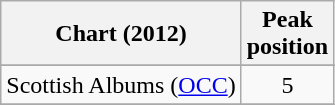<table class="wikitable sortable">
<tr>
<th>Chart (2012)</th>
<th>Peak<br>position</th>
</tr>
<tr>
</tr>
<tr>
<td>Scottish Albums (<a href='#'>OCC</a>)</td>
<td align="center">5</td>
</tr>
<tr>
</tr>
</table>
